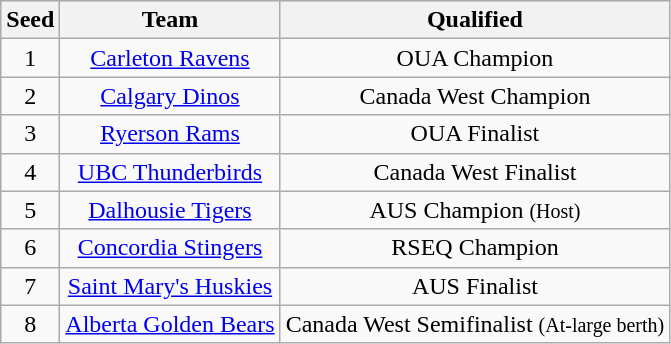<table class="wikitable sortable" style="text-align: center;">
<tr bgcolor="#efefef" align=center>
<th align=left>Seed</th>
<th align=left>Team</th>
<th align=left>Qualified</th>
</tr>
<tr align=center>
<td>1</td>
<td><a href='#'>Carleton Ravens</a></td>
<td>OUA Champion</td>
</tr>
<tr align=center>
<td>2</td>
<td><a href='#'>Calgary Dinos</a></td>
<td>Canada West Champion</td>
</tr>
<tr align=center>
<td>3</td>
<td><a href='#'>Ryerson Rams</a></td>
<td>OUA Finalist</td>
</tr>
<tr align=center>
<td>4</td>
<td><a href='#'>UBC Thunderbirds</a></td>
<td>Canada West Finalist</td>
</tr>
<tr align=center>
<td>5</td>
<td><a href='#'>Dalhousie Tigers</a></td>
<td>AUS Champion <small>(Host)</small></td>
</tr>
<tr align=center>
<td>6</td>
<td><a href='#'>Concordia Stingers</a></td>
<td>RSEQ Champion</td>
</tr>
<tr align=center>
<td>7</td>
<td><a href='#'>Saint Mary's Huskies</a></td>
<td>AUS Finalist</td>
</tr>
<tr align=center>
<td>8</td>
<td><a href='#'>Alberta Golden Bears</a></td>
<td>Canada West Semifinalist <small>(At-large berth)</small></td>
</tr>
</table>
